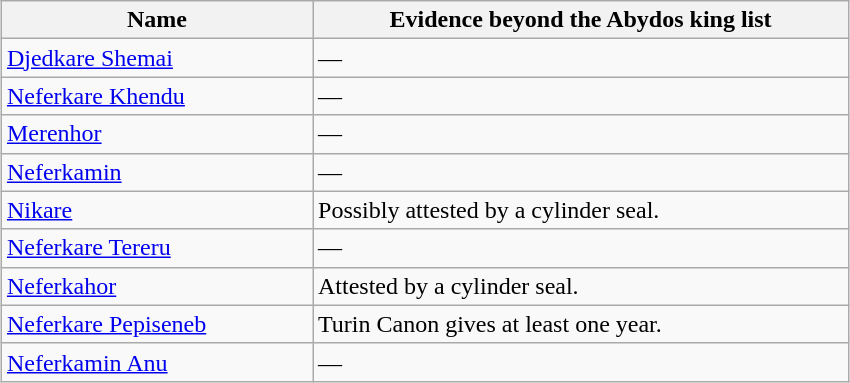<table class="wikitable"  style="margin:1em auto;">
<tr>
<th style="width:200px">Name</th>
<th style="width:350px">Evidence beyond the Abydos king list</th>
</tr>
<tr>
<td><a href='#'>Djedkare Shemai</a></td>
<td>—</td>
</tr>
<tr>
<td><a href='#'>Neferkare Khendu</a></td>
<td>—</td>
</tr>
<tr>
<td><a href='#'>Merenhor</a></td>
<td>—</td>
</tr>
<tr>
<td><a href='#'>Neferkamin</a></td>
<td>—</td>
</tr>
<tr>
<td><a href='#'>Nikare</a></td>
<td>Possibly attested by a cylinder seal.</td>
</tr>
<tr>
<td><a href='#'>Neferkare Tereru</a></td>
<td>—</td>
</tr>
<tr>
<td><a href='#'>Neferkahor</a></td>
<td>Attested by a cylinder seal.</td>
</tr>
<tr>
<td><a href='#'>Neferkare Pepiseneb</a></td>
<td>Turin Canon gives at least one year.</td>
</tr>
<tr>
<td><a href='#'>Neferkamin Anu</a></td>
<td>—</td>
</tr>
</table>
